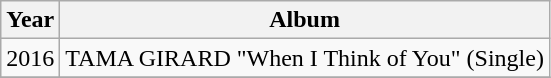<table class="wikitable">
<tr>
<th align'"center">Year</th>
<th align="center">Album</th>
</tr>
<tr>
<td align="center">2016</td>
<td align="left">TAMA GIRARD "When I Think of You" (Single)<em></td>
</tr>
<tr>
</tr>
</table>
